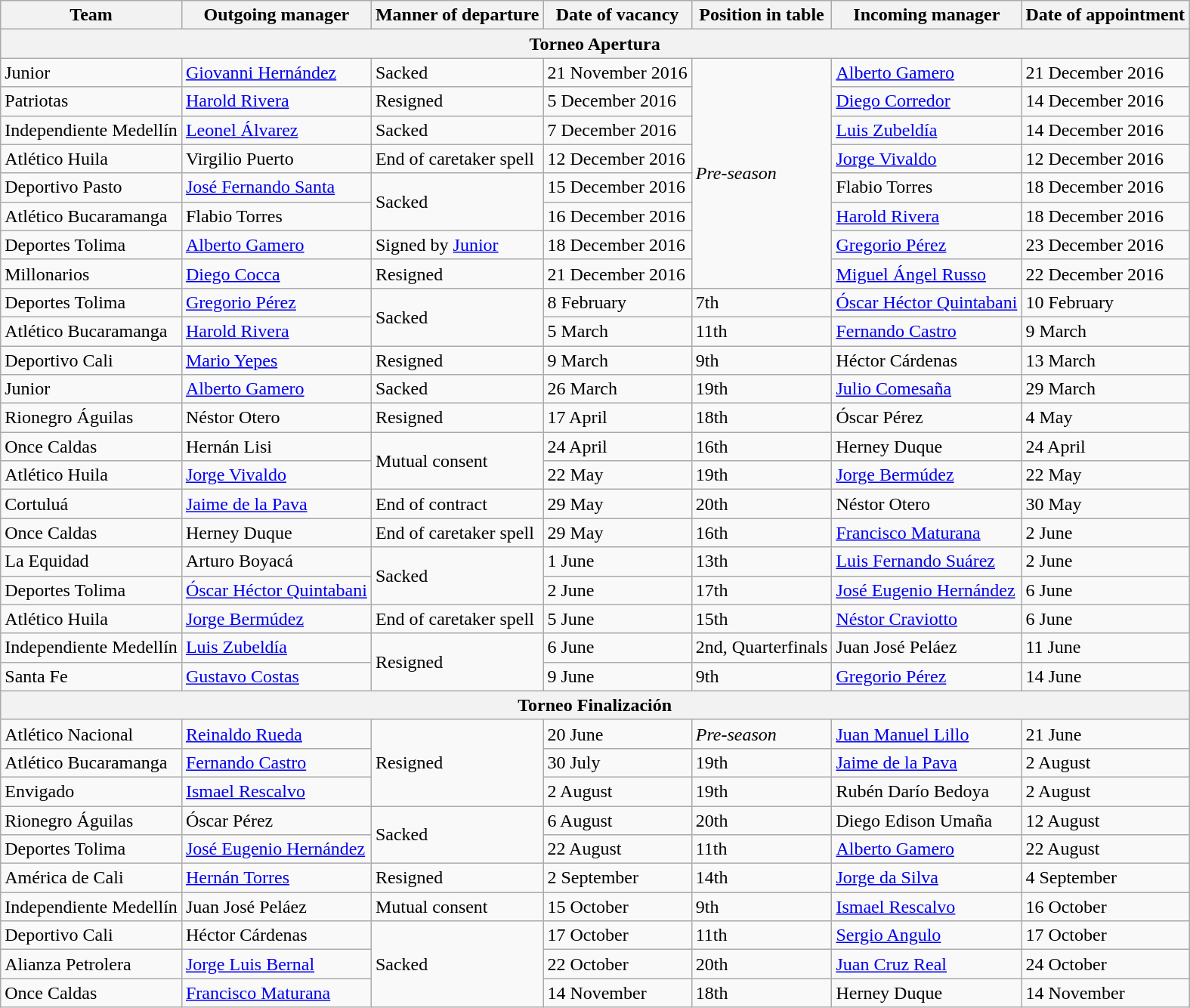<table class="wikitable sortable">
<tr>
<th>Team</th>
<th>Outgoing manager</th>
<th>Manner of departure</th>
<th>Date of vacancy</th>
<th>Position in table</th>
<th>Incoming manager</th>
<th>Date of appointment</th>
</tr>
<tr>
<th colspan=7>Torneo Apertura</th>
</tr>
<tr>
<td>Junior</td>
<td> <a href='#'>Giovanni Hernández</a></td>
<td>Sacked</td>
<td>21 November 2016</td>
<td rowspan=8><em>Pre-season</em></td>
<td> <a href='#'>Alberto Gamero</a></td>
<td>21 December 2016</td>
</tr>
<tr>
<td>Patriotas</td>
<td> <a href='#'>Harold Rivera</a></td>
<td>Resigned</td>
<td>5 December 2016</td>
<td> <a href='#'>Diego Corredor</a></td>
<td>14 December 2016</td>
</tr>
<tr>
<td>Independiente Medellín</td>
<td> <a href='#'>Leonel Álvarez</a></td>
<td>Sacked</td>
<td>7 December 2016</td>
<td> <a href='#'>Luis Zubeldía</a></td>
<td>14 December 2016</td>
</tr>
<tr>
<td>Atlético Huila</td>
<td> Virgilio Puerto</td>
<td>End of caretaker spell</td>
<td>12 December 2016</td>
<td> <a href='#'>Jorge Vivaldo</a></td>
<td>12 December 2016</td>
</tr>
<tr>
<td>Deportivo Pasto</td>
<td> <a href='#'>José Fernando Santa</a></td>
<td rowspan=2>Sacked</td>
<td>15 December 2016</td>
<td> Flabio Torres</td>
<td>18 December 2016</td>
</tr>
<tr>
<td>Atlético Bucaramanga</td>
<td> Flabio Torres</td>
<td>16 December 2016</td>
<td> <a href='#'>Harold Rivera</a></td>
<td>18 December 2016</td>
</tr>
<tr>
<td>Deportes Tolima</td>
<td> <a href='#'>Alberto Gamero</a></td>
<td>Signed by <a href='#'>Junior</a></td>
<td>18 December 2016</td>
<td> <a href='#'>Gregorio Pérez</a></td>
<td>23 December 2016</td>
</tr>
<tr>
<td>Millonarios</td>
<td> <a href='#'>Diego Cocca</a></td>
<td>Resigned</td>
<td>21 December 2016</td>
<td> <a href='#'>Miguel Ángel Russo</a></td>
<td>22 December 2016</td>
</tr>
<tr>
<td>Deportes Tolima</td>
<td> <a href='#'>Gregorio Pérez</a></td>
<td rowspan=2>Sacked</td>
<td>8 February</td>
<td>7th</td>
<td> <a href='#'>Óscar Héctor Quintabani</a></td>
<td>10 February</td>
</tr>
<tr>
<td>Atlético Bucaramanga</td>
<td> <a href='#'>Harold Rivera</a></td>
<td>5 March</td>
<td>11th</td>
<td> <a href='#'>Fernando Castro</a></td>
<td>9 March</td>
</tr>
<tr>
<td>Deportivo Cali</td>
<td> <a href='#'>Mario Yepes</a></td>
<td>Resigned</td>
<td>9 March</td>
<td>9th</td>
<td> Héctor Cárdenas</td>
<td>13 March</td>
</tr>
<tr>
<td>Junior</td>
<td> <a href='#'>Alberto Gamero</a></td>
<td>Sacked</td>
<td>26 March</td>
<td>19th</td>
<td> <a href='#'>Julio Comesaña</a></td>
<td>29 March</td>
</tr>
<tr>
<td>Rionegro Águilas</td>
<td> Néstor Otero</td>
<td>Resigned</td>
<td>17 April</td>
<td>18th</td>
<td> Óscar Pérez</td>
<td>4 May</td>
</tr>
<tr>
<td>Once Caldas</td>
<td> Hernán Lisi</td>
<td rowspan=2>Mutual consent</td>
<td>24 April</td>
<td>16th</td>
<td> Herney Duque</td>
<td>24 April</td>
</tr>
<tr>
<td>Atlético Huila</td>
<td> <a href='#'>Jorge Vivaldo</a></td>
<td>22 May</td>
<td>19th</td>
<td> <a href='#'>Jorge Bermúdez</a></td>
<td>22 May</td>
</tr>
<tr>
<td>Cortuluá</td>
<td> <a href='#'>Jaime de la Pava</a></td>
<td>End of contract</td>
<td>29 May</td>
<td>20th</td>
<td> Néstor Otero</td>
<td>30 May</td>
</tr>
<tr>
<td>Once Caldas</td>
<td> Herney Duque</td>
<td>End of caretaker spell</td>
<td>29 May</td>
<td>16th</td>
<td> <a href='#'>Francisco Maturana</a></td>
<td>2 June</td>
</tr>
<tr>
<td>La Equidad</td>
<td> Arturo Boyacá</td>
<td rowspan=2>Sacked</td>
<td>1 June</td>
<td>13th</td>
<td> <a href='#'>Luis Fernando Suárez</a></td>
<td>2 June</td>
</tr>
<tr>
<td>Deportes Tolima</td>
<td> <a href='#'>Óscar Héctor Quintabani</a></td>
<td>2 June</td>
<td>17th</td>
<td> <a href='#'>José Eugenio Hernández</a></td>
<td>6 June</td>
</tr>
<tr>
<td>Atlético Huila</td>
<td> <a href='#'>Jorge Bermúdez</a></td>
<td>End of caretaker spell</td>
<td>5 June</td>
<td>15th</td>
<td> <a href='#'>Néstor Craviotto</a></td>
<td>6 June</td>
</tr>
<tr>
<td>Independiente Medellín</td>
<td> <a href='#'>Luis Zubeldía</a></td>
<td rowspan=2>Resigned</td>
<td>6 June</td>
<td>2nd, Quarterfinals</td>
<td> Juan José Peláez</td>
<td>11 June</td>
</tr>
<tr>
<td>Santa Fe</td>
<td> <a href='#'>Gustavo Costas</a></td>
<td>9 June</td>
<td>9th</td>
<td> <a href='#'>Gregorio Pérez</a></td>
<td>14 June</td>
</tr>
<tr>
<th colspan=7>Torneo Finalización</th>
</tr>
<tr>
<td>Atlético Nacional</td>
<td> <a href='#'>Reinaldo Rueda</a></td>
<td rowspan=3>Resigned</td>
<td>20 June</td>
<td><em>Pre-season</em></td>
<td> <a href='#'>Juan Manuel Lillo</a></td>
<td>21 June</td>
</tr>
<tr>
<td>Atlético Bucaramanga</td>
<td> <a href='#'>Fernando Castro</a></td>
<td>30 July</td>
<td>19th</td>
<td> <a href='#'>Jaime de la Pava</a></td>
<td>2 August</td>
</tr>
<tr>
<td>Envigado</td>
<td> <a href='#'>Ismael Rescalvo</a></td>
<td>2 August</td>
<td>19th</td>
<td> Rubén Darío Bedoya</td>
<td>2 August</td>
</tr>
<tr>
<td>Rionegro Águilas</td>
<td> Óscar Pérez</td>
<td rowspan=2>Sacked</td>
<td>6 August</td>
<td>20th</td>
<td> Diego Edison Umaña</td>
<td>12 August</td>
</tr>
<tr>
<td>Deportes Tolima</td>
<td> <a href='#'>José Eugenio Hernández</a></td>
<td>22 August</td>
<td>11th</td>
<td> <a href='#'>Alberto Gamero</a></td>
<td>22 August</td>
</tr>
<tr>
<td>América de Cali</td>
<td> <a href='#'>Hernán Torres</a></td>
<td>Resigned</td>
<td>2 September</td>
<td>14th</td>
<td> <a href='#'>Jorge da Silva</a></td>
<td>4 September</td>
</tr>
<tr>
<td>Independiente Medellín</td>
<td> Juan José Peláez</td>
<td>Mutual consent</td>
<td>15 October</td>
<td>9th</td>
<td> <a href='#'>Ismael Rescalvo</a></td>
<td>16 October</td>
</tr>
<tr>
<td>Deportivo Cali</td>
<td> Héctor Cárdenas</td>
<td rowspan=3>Sacked</td>
<td>17 October</td>
<td>11th</td>
<td> <a href='#'>Sergio Angulo</a></td>
<td>17 October</td>
</tr>
<tr>
<td>Alianza Petrolera</td>
<td> <a href='#'>Jorge Luis Bernal</a></td>
<td>22 October</td>
<td>20th</td>
<td> <a href='#'>Juan Cruz Real</a></td>
<td>24 October</td>
</tr>
<tr>
<td>Once Caldas</td>
<td> <a href='#'>Francisco Maturana</a></td>
<td>14 November</td>
<td>18th</td>
<td> Herney Duque</td>
<td>14 November</td>
</tr>
</table>
